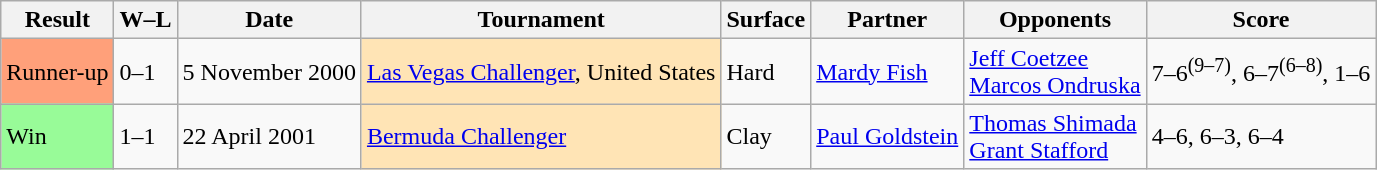<table class="sortable wikitable">
<tr>
<th>Result</th>
<th>W–L</th>
<th>Date</th>
<th>Tournament</th>
<th>Surface</th>
<th>Partner</th>
<th>Opponents</th>
<th class="unsortable">Score</th>
</tr>
<tr>
<td bgcolor=FFA07A>Runner-up</td>
<td>0–1</td>
<td>5 November 2000</td>
<td style="background:moccasin;"><a href='#'>Las Vegas Challenger</a>, United States</td>
<td>Hard</td>
<td> <a href='#'>Mardy Fish</a></td>
<td> <a href='#'>Jeff Coetzee</a><br> <a href='#'>Marcos Ondruska</a></td>
<td>7–6<sup>(9–7)</sup>, 6–7<sup>(6–8)</sup>, 1–6</td>
</tr>
<tr>
<td bgcolor=98FB98>Win</td>
<td>1–1</td>
<td>22 April 2001</td>
<td style="background:moccasin;"><a href='#'>Bermuda Challenger</a></td>
<td>Clay</td>
<td> <a href='#'>Paul Goldstein</a></td>
<td> <a href='#'>Thomas Shimada</a><br> <a href='#'>Grant Stafford</a></td>
<td>4–6, 6–3, 6–4</td>
</tr>
</table>
